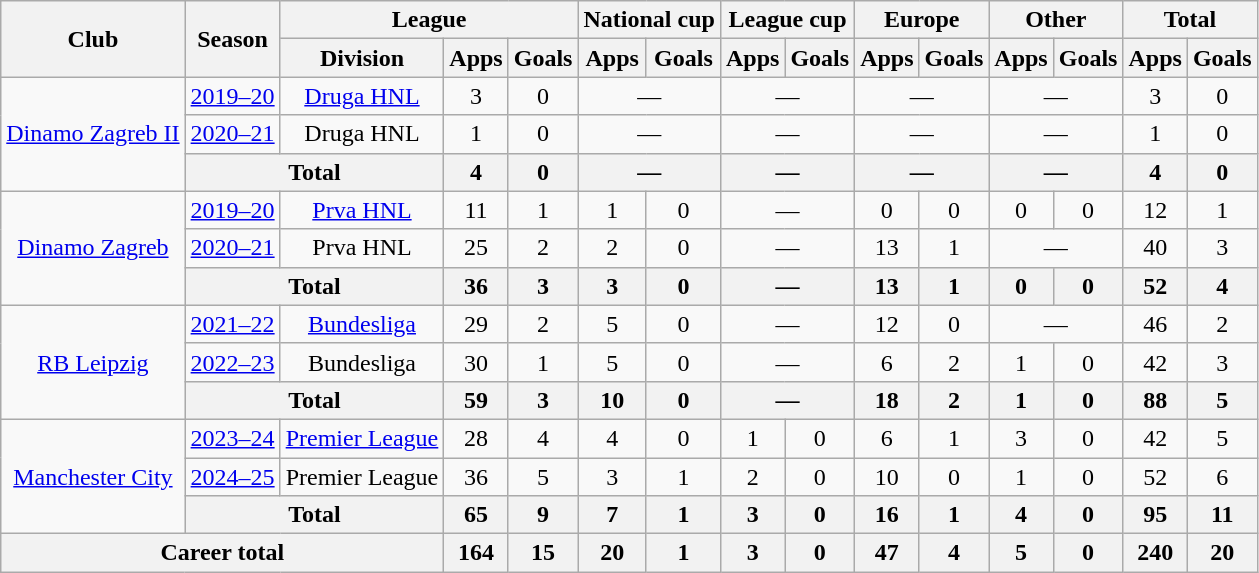<table class="wikitable" style="text-align:center">
<tr>
<th rowspan="2">Club</th>
<th rowspan="2">Season</th>
<th colspan="3">League</th>
<th colspan="2">National cup</th>
<th colspan="2">League cup</th>
<th colspan="2">Europe</th>
<th colspan="2">Other</th>
<th colspan="2">Total</th>
</tr>
<tr>
<th>Division</th>
<th>Apps</th>
<th>Goals</th>
<th>Apps</th>
<th>Goals</th>
<th>Apps</th>
<th>Goals</th>
<th>Apps</th>
<th>Goals</th>
<th>Apps</th>
<th>Goals</th>
<th>Apps</th>
<th>Goals</th>
</tr>
<tr>
<td rowspan="3"><a href='#'>Dinamo Zagreb II</a></td>
<td><a href='#'>2019–20</a></td>
<td><a href='#'>Druga HNL</a></td>
<td>3</td>
<td>0</td>
<td colspan="2">—</td>
<td colspan="2">—</td>
<td colspan="2">—</td>
<td colspan="2">—</td>
<td>3</td>
<td>0</td>
</tr>
<tr>
<td><a href='#'>2020–21</a></td>
<td>Druga HNL</td>
<td>1</td>
<td>0</td>
<td colspan="2">—</td>
<td colspan="2">—</td>
<td colspan="2">—</td>
<td colspan="2">—</td>
<td>1</td>
<td>0</td>
</tr>
<tr>
<th colspan="2">Total</th>
<th>4</th>
<th>0</th>
<th colspan="2">—</th>
<th colspan="2">—</th>
<th colspan="2">—</th>
<th colspan="2">—</th>
<th>4</th>
<th>0</th>
</tr>
<tr>
<td rowspan="3"><a href='#'>Dinamo Zagreb</a></td>
<td><a href='#'>2019–20</a></td>
<td><a href='#'>Prva HNL</a></td>
<td>11</td>
<td>1</td>
<td>1</td>
<td>0</td>
<td colspan="2">—</td>
<td>0</td>
<td>0</td>
<td>0</td>
<td>0</td>
<td>12</td>
<td>1</td>
</tr>
<tr>
<td><a href='#'>2020–21</a></td>
<td>Prva HNL</td>
<td>25</td>
<td>2</td>
<td>2</td>
<td>0</td>
<td colspan="2">—</td>
<td>13</td>
<td>1</td>
<td colspan="2">—</td>
<td>40</td>
<td>3</td>
</tr>
<tr>
<th colspan="2">Total</th>
<th>36</th>
<th>3</th>
<th>3</th>
<th>0</th>
<th colspan="2">—</th>
<th>13</th>
<th>1</th>
<th>0</th>
<th>0</th>
<th>52</th>
<th>4</th>
</tr>
<tr>
<td rowspan="3"><a href='#'>RB Leipzig</a></td>
<td><a href='#'>2021–22</a></td>
<td><a href='#'>Bundesliga</a></td>
<td>29</td>
<td>2</td>
<td>5</td>
<td>0</td>
<td colspan="2">—</td>
<td>12</td>
<td>0</td>
<td colspan="2">—</td>
<td>46</td>
<td>2</td>
</tr>
<tr>
<td><a href='#'>2022–23</a></td>
<td>Bundesliga</td>
<td>30</td>
<td>1</td>
<td>5</td>
<td>0</td>
<td colspan="2">—</td>
<td>6</td>
<td>2</td>
<td>1</td>
<td>0</td>
<td>42</td>
<td>3</td>
</tr>
<tr>
<th colspan="2">Total</th>
<th>59</th>
<th>3</th>
<th>10</th>
<th>0</th>
<th colspan="2">—</th>
<th>18</th>
<th>2</th>
<th>1</th>
<th>0</th>
<th>88</th>
<th>5</th>
</tr>
<tr>
<td rowspan="3"><a href='#'>Manchester City</a></td>
<td><a href='#'>2023–24</a></td>
<td><a href='#'>Premier League</a></td>
<td>28</td>
<td>4</td>
<td>4</td>
<td>0</td>
<td>1</td>
<td>0</td>
<td>6</td>
<td>1</td>
<td>3</td>
<td>0</td>
<td>42</td>
<td>5</td>
</tr>
<tr>
<td><a href='#'>2024–25</a></td>
<td>Premier League</td>
<td>36</td>
<td>5</td>
<td>3</td>
<td>1</td>
<td>2</td>
<td>0</td>
<td>10</td>
<td>0</td>
<td>1</td>
<td>0</td>
<td>52</td>
<td>6</td>
</tr>
<tr>
<th colspan="2">Total</th>
<th>65</th>
<th>9</th>
<th>7</th>
<th>1</th>
<th>3</th>
<th>0</th>
<th>16</th>
<th>1</th>
<th>4</th>
<th>0</th>
<th>95</th>
<th>11</th>
</tr>
<tr>
<th colspan="3">Career total</th>
<th>164</th>
<th>15</th>
<th>20</th>
<th>1</th>
<th>3</th>
<th>0</th>
<th>47</th>
<th>4</th>
<th>5</th>
<th>0</th>
<th>240</th>
<th>20</th>
</tr>
</table>
